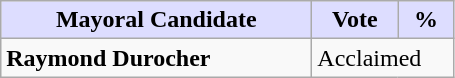<table class="wikitable">
<tr>
<th style="background:#ddf; width:200px;">Mayoral Candidate</th>
<th style="background:#ddf; width:50px;">Vote</th>
<th style="background:#ddf; width:30px;">%</th>
</tr>
<tr>
<td><strong>Raymond Durocher</strong></td>
<td colspan="2">Acclaimed</td>
</tr>
</table>
